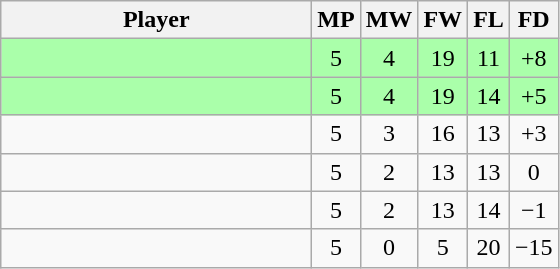<table class="wikitable" style="text-align: center;">
<tr>
<th width=200>Player</th>
<th width=20>MP</th>
<th width=20>MW</th>
<th width=20>FW</th>
<th width=20>FL</th>
<th width=20>FD</th>
</tr>
<tr style="background:#aaffaa;">
<td style="text-align:left;"><strong></strong></td>
<td>5</td>
<td>4</td>
<td>19</td>
<td>11</td>
<td>+8</td>
</tr>
<tr style="background:#aaffaa;">
<td style="text-align:left;"><strong></strong></td>
<td>5</td>
<td>4</td>
<td>19</td>
<td>14</td>
<td>+5</td>
</tr>
<tr>
<td style="text-align:left;"></td>
<td>5</td>
<td>3</td>
<td>16</td>
<td>13</td>
<td>+3</td>
</tr>
<tr>
<td style="text-align:left;"></td>
<td>5</td>
<td>2</td>
<td>13</td>
<td>13</td>
<td>0</td>
</tr>
<tr>
<td style="text-align:left;"></td>
<td>5</td>
<td>2</td>
<td>13</td>
<td>14</td>
<td>−1</td>
</tr>
<tr>
<td style="text-align:left;"></td>
<td>5</td>
<td>0</td>
<td>5</td>
<td>20</td>
<td>−15</td>
</tr>
</table>
